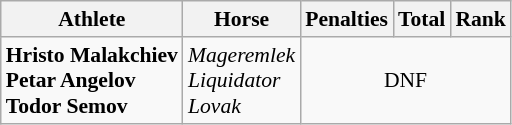<table class=wikitable style="font-size:90%; text-align: center">
<tr>
<th>Athlete</th>
<th>Horse</th>
<th>Penalties</th>
<th>Total</th>
<th>Rank</th>
</tr>
<tr align=center>
<td align=left><strong>Hristo Malakchiev</strong><br><strong>Petar Angelov</strong><br><strong>Todor Semov</strong></td>
<td align=left><em>Mageremlek</em><br><em>Liquidator</em><br><em>Lovak</em></td>
<td colspan=3>DNF</td>
</tr>
</table>
